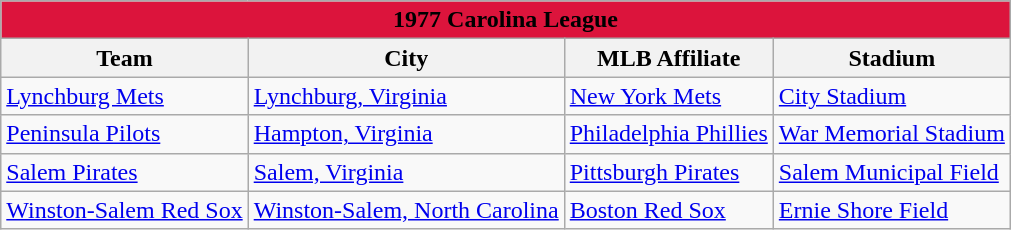<table class="wikitable" style="width:auto">
<tr>
<td bgcolor="#DC143C" align="center" colspan="7"><strong><span>1977 Carolina League</span></strong></td>
</tr>
<tr>
<th>Team</th>
<th>City</th>
<th>MLB Affiliate</th>
<th>Stadium</th>
</tr>
<tr>
<td><a href='#'>Lynchburg Mets</a></td>
<td><a href='#'>Lynchburg, Virginia</a></td>
<td><a href='#'>New York Mets</a></td>
<td><a href='#'>City Stadium</a></td>
</tr>
<tr>
<td><a href='#'>Peninsula Pilots</a></td>
<td><a href='#'>Hampton, Virginia</a></td>
<td><a href='#'>Philadelphia Phillies</a></td>
<td><a href='#'>War Memorial Stadium</a></td>
</tr>
<tr>
<td><a href='#'>Salem Pirates</a></td>
<td><a href='#'>Salem, Virginia</a></td>
<td><a href='#'>Pittsburgh Pirates</a></td>
<td><a href='#'>Salem Municipal Field</a></td>
</tr>
<tr>
<td><a href='#'>Winston-Salem Red Sox</a></td>
<td><a href='#'>Winston-Salem, North Carolina</a></td>
<td><a href='#'>Boston Red Sox</a></td>
<td><a href='#'>Ernie Shore Field</a></td>
</tr>
</table>
